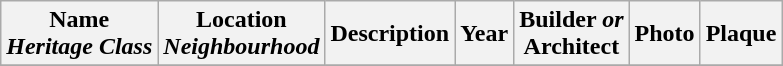<table class="wikitable sortable">
<tr>
<th>Name<br><em>Heritage Class</em></th>
<th>Location<br><em>Neighbourhood</em></th>
<th>Description</th>
<th>Year</th>
<th>Builder <em>or</em><br>Architect </th>
<th>Photo</th>
<th>Plaque</th>
</tr>
<tr>
</tr>
</table>
